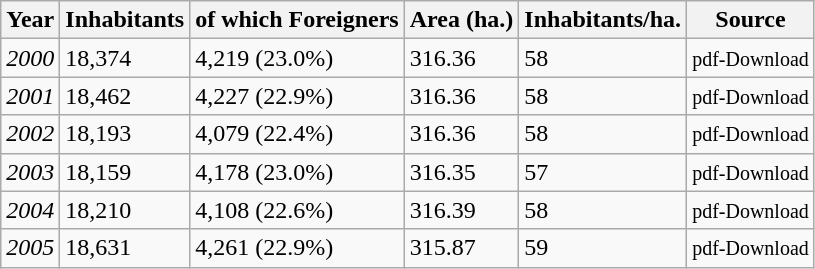<table class="wikitable">
<tr ---->
<th bgcolor=ececec>Year</th>
<th bgcolor=ececec>Inhabitants</th>
<th bgcolor=ececec>of which Foreigners</th>
<th bgcolor=ececec>Area (ha.)</th>
<th bgcolor=ececec>Inhabitants/ha.</th>
<th bgcolor=ececec>Source</th>
</tr>
<tr ---->
<td><em>2000</em></td>
<td>18,374</td>
<td>4,219 (23.0%)</td>
<td>316.36</td>
<td>58</td>
<td><small> pdf-Download</small></td>
</tr>
<tr ---->
<td><em>2001</em></td>
<td>18,462</td>
<td>4,227 (22.9%)</td>
<td>316.36</td>
<td>58</td>
<td><small> pdf-Download</small></td>
</tr>
<tr ---->
<td><em>2002</em></td>
<td>18,193</td>
<td>4,079 (22.4%)</td>
<td>316.36</td>
<td>58</td>
<td><small> pdf-Download</small></td>
</tr>
<tr ---->
<td><em>2003</em></td>
<td>18,159</td>
<td>4,178 (23.0%)</td>
<td>316.35</td>
<td>57</td>
<td><small> pdf-Download</small></td>
</tr>
<tr ---->
<td><em>2004</em></td>
<td>18,210</td>
<td>4,108 (22.6%)</td>
<td>316.39</td>
<td>58</td>
<td><small> pdf-Download</small></td>
</tr>
<tr ---->
<td><em>2005</em></td>
<td>18,631</td>
<td>4,261 (22.9%)</td>
<td>315.87</td>
<td>59</td>
<td><small> pdf-Download</small></td>
</tr>
</table>
